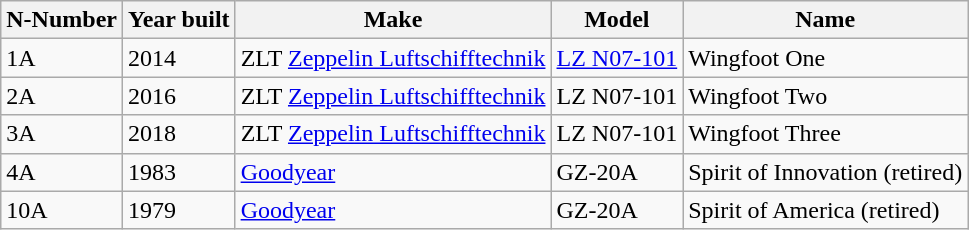<table class="sortable wikitable">
<tr>
<th>N-Number</th>
<th>Year built</th>
<th>Make</th>
<th>Model</th>
<th>Name</th>
</tr>
<tr>
<td>1A</td>
<td>2014</td>
<td>ZLT <a href='#'>Zeppelin Luftschifftechnik</a></td>
<td><a href='#'>LZ N07-101</a></td>
<td>Wingfoot One</td>
</tr>
<tr>
<td>2A</td>
<td>2016</td>
<td>ZLT <a href='#'>Zeppelin Luftschifftechnik</a></td>
<td>LZ N07-101</td>
<td>Wingfoot Two</td>
</tr>
<tr>
<td>3A</td>
<td>2018</td>
<td>ZLT <a href='#'>Zeppelin Luftschifftechnik</a></td>
<td>LZ N07-101</td>
<td>Wingfoot Three</td>
</tr>
<tr>
<td>4A</td>
<td>1983</td>
<td><a href='#'>Goodyear</a></td>
<td>GZ-20A</td>
<td>Spirit of Innovation (retired)</td>
</tr>
<tr>
<td>10A</td>
<td>1979</td>
<td><a href='#'>Goodyear</a></td>
<td>GZ-20A</td>
<td>Spirit of America (retired)</td>
</tr>
</table>
